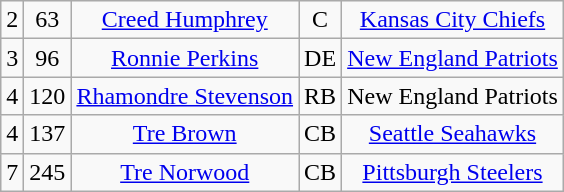<table class="wikitable" style="text-align:center">
<tr>
<td>2</td>
<td>63</td>
<td><a href='#'>Creed Humphrey</a></td>
<td>C</td>
<td><a href='#'>Kansas City Chiefs</a></td>
</tr>
<tr>
<td>3</td>
<td>96</td>
<td><a href='#'>Ronnie Perkins</a></td>
<td>DE</td>
<td><a href='#'>New England Patriots</a></td>
</tr>
<tr>
<td>4</td>
<td>120</td>
<td><a href='#'>Rhamondre Stevenson</a></td>
<td>RB</td>
<td>New England Patriots</td>
</tr>
<tr>
<td>4</td>
<td>137</td>
<td><a href='#'>Tre Brown</a></td>
<td>CB</td>
<td><a href='#'>Seattle Seahawks</a></td>
</tr>
<tr>
<td>7</td>
<td>245</td>
<td><a href='#'>Tre Norwood</a></td>
<td>CB</td>
<td><a href='#'>Pittsburgh Steelers</a></td>
</tr>
</table>
